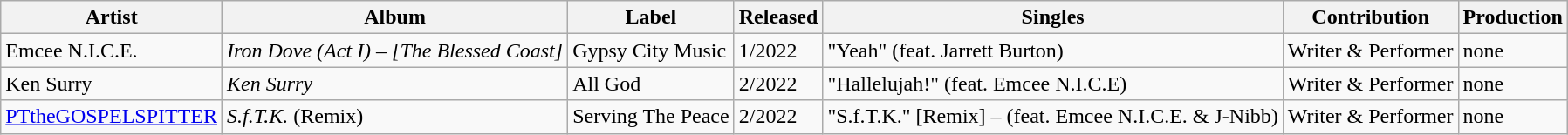<table class="wikitable">
<tr>
<th>Artist</th>
<th>Album</th>
<th>Label</th>
<th>Released</th>
<th>Singles</th>
<th>Contribution</th>
<th>Production</th>
</tr>
<tr>
<td>Emcee N.I.C.E.</td>
<td><em>Iron Dove (Act I) – [The Blessed Coast]</em></td>
<td>Gypsy City Music</td>
<td>1/2022</td>
<td>"Yeah" (feat. Jarrett Burton)</td>
<td>Writer & Performer</td>
<td>none</td>
</tr>
<tr>
<td>Ken Surry</td>
<td><em>Ken Surry</em></td>
<td>All God</td>
<td>2/2022</td>
<td>"Hallelujah!" (feat. Emcee N.I.C.E)</td>
<td>Writer & Performer</td>
<td>none</td>
</tr>
<tr>
<td><a href='#'>PTtheGOSPELSPITTER</a></td>
<td><em>S.f.T.K.</em> (Remix)</td>
<td>Serving The Peace</td>
<td>2/2022</td>
<td>"S.f.T.K." [Remix] – (feat. Emcee N.I.C.E. & J-Nibb)</td>
<td>Writer & Performer</td>
<td>none</td>
</tr>
</table>
